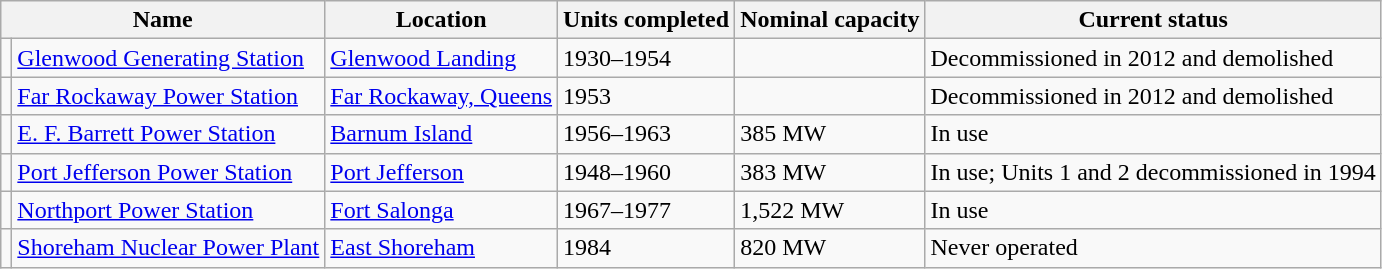<table class="wikitable sortable">
<tr>
<th colspan="2">Name</th>
<th>Location</th>
<th>Units completed</th>
<th>Nominal capacity</th>
<th>Current status</th>
</tr>
<tr>
<td></td>
<td><a href='#'>Glenwood Generating Station</a></td>
<td><a href='#'>Glenwood Landing</a></td>
<td>1930–1954</td>
<td></td>
<td>Decommissioned in 2012 and demolished</td>
</tr>
<tr>
<td></td>
<td><a href='#'>Far Rockaway Power Station</a></td>
<td><a href='#'>Far Rockaway, Queens</a></td>
<td>1953</td>
<td></td>
<td>Decommissioned in 2012 and demolished</td>
</tr>
<tr>
<td></td>
<td><a href='#'>E. F. Barrett Power Station</a></td>
<td><a href='#'>Barnum Island</a></td>
<td>1956–1963</td>
<td>385 MW</td>
<td>In use</td>
</tr>
<tr>
<td></td>
<td><a href='#'>Port Jefferson Power Station</a></td>
<td><a href='#'>Port Jefferson</a></td>
<td>1948–1960</td>
<td>383 MW</td>
<td>In use; Units 1 and 2 decommissioned in 1994</td>
</tr>
<tr>
<td></td>
<td><a href='#'>Northport Power Station</a></td>
<td><a href='#'>Fort Salonga</a></td>
<td>1967–1977</td>
<td>1,522 MW</td>
<td>In use</td>
</tr>
<tr>
<td></td>
<td><a href='#'>Shoreham Nuclear Power Plant</a></td>
<td><a href='#'>East Shoreham</a></td>
<td>1984</td>
<td>820 MW</td>
<td>Never operated</td>
</tr>
</table>
